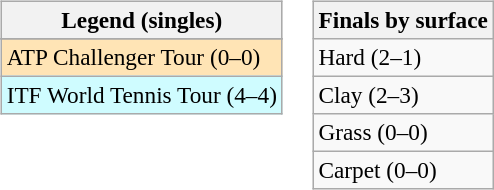<table>
<tr valign=top>
<td><br><table class=wikitable style=font-size:97%>
<tr>
<th>Legend (singles)</th>
</tr>
<tr bgcolor=e5d1cb>
</tr>
<tr bgcolor=moccasin>
<td>ATP Challenger Tour (0–0)</td>
</tr>
<tr bgcolor=cffcff>
<td>ITF World Tennis Tour (4–4)</td>
</tr>
</table>
</td>
<td><br><table class=wikitable style=font-size:97%>
<tr>
<th>Finals by surface</th>
</tr>
<tr>
<td>Hard (2–1)</td>
</tr>
<tr>
<td>Clay (2–3)</td>
</tr>
<tr>
<td>Grass (0–0)</td>
</tr>
<tr>
<td>Carpet (0–0)</td>
</tr>
</table>
</td>
</tr>
</table>
